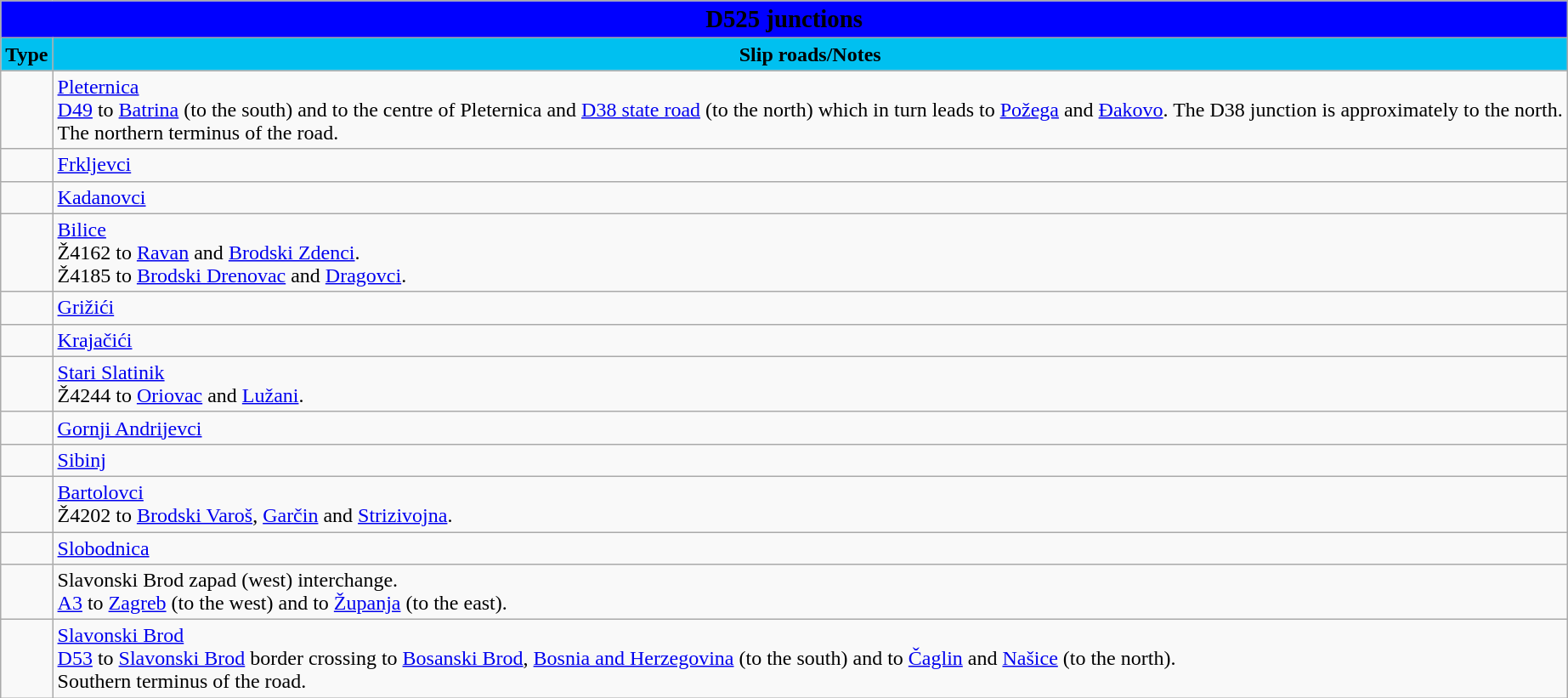<table class="wikitable">
<tr>
<td colspan=2 bgcolor=blue align=center style=margin-top:15><span><big><strong>D525 junctions</strong></big></span></td>
</tr>
<tr>
<td align=center bgcolor=00c0f0><strong>Type</strong></td>
<td align=center bgcolor=00c0f0><strong>Slip roads/Notes</strong></td>
</tr>
<tr>
<td></td>
<td><a href='#'>Pleternica</a><br> <a href='#'>D49</a> to <a href='#'>Batrina</a> (to the south) and to the centre of Pleternica and <a href='#'>D38 state road</a> (to the north) which in turn leads to <a href='#'>Požega</a> and <a href='#'>Đakovo</a>. The D38 junction is approximately  to the north.<br>The northern terminus of the road.</td>
</tr>
<tr>
<td></td>
<td><a href='#'>Frkljevci</a></td>
</tr>
<tr>
<td></td>
<td><a href='#'>Kadanovci</a></td>
</tr>
<tr>
<td></td>
<td><a href='#'>Bilice</a><br>Ž4162 to <a href='#'>Ravan</a> and <a href='#'>Brodski Zdenci</a>.<br>Ž4185 to <a href='#'>Brodski Drenovac</a> and <a href='#'>Dragovci</a>.</td>
</tr>
<tr>
<td></td>
<td><a href='#'>Grižići</a></td>
</tr>
<tr>
<td></td>
<td><a href='#'>Krajačići</a></td>
</tr>
<tr>
<td></td>
<td><a href='#'>Stari Slatinik</a><br>Ž4244 to <a href='#'>Oriovac</a> and <a href='#'>Lužani</a>.</td>
</tr>
<tr>
<td></td>
<td><a href='#'>Gornji Andrijevci</a></td>
</tr>
<tr>
<td></td>
<td><a href='#'>Sibinj</a></td>
</tr>
<tr>
<td></td>
<td><a href='#'>Bartolovci</a><br>Ž4202 to <a href='#'>Brodski Varoš</a>, <a href='#'>Garčin</a> and <a href='#'>Strizivojna</a>.</td>
</tr>
<tr>
<td></td>
<td><a href='#'>Slobodnica</a></td>
</tr>
<tr>
<td></td>
<td>Slavonski Brod zapad (west) interchange.<br> <a href='#'>A3</a> to <a href='#'>Zagreb</a> (to the west) and to <a href='#'>Županja</a> (to the east).</td>
</tr>
<tr>
<td></td>
<td><a href='#'>Slavonski Brod</a><br> <a href='#'>D53</a> to <a href='#'>Slavonski Brod</a> border crossing to <a href='#'>Bosanski Brod</a>, <a href='#'>Bosnia and Herzegovina</a> (to the south) and to <a href='#'>Čaglin</a> and <a href='#'>Našice</a> (to the north).<br>Southern terminus of the road.</td>
</tr>
</table>
